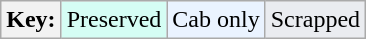<table class="wikitable">
<tr>
<th>Key:</th>
<td bgcolor=#d5fdf4>Preserved</td>
<td bgcolor=#eaf3ff>Cab only</td>
<td bgcolor=#eaecf0>Scrapped</td>
</tr>
</table>
